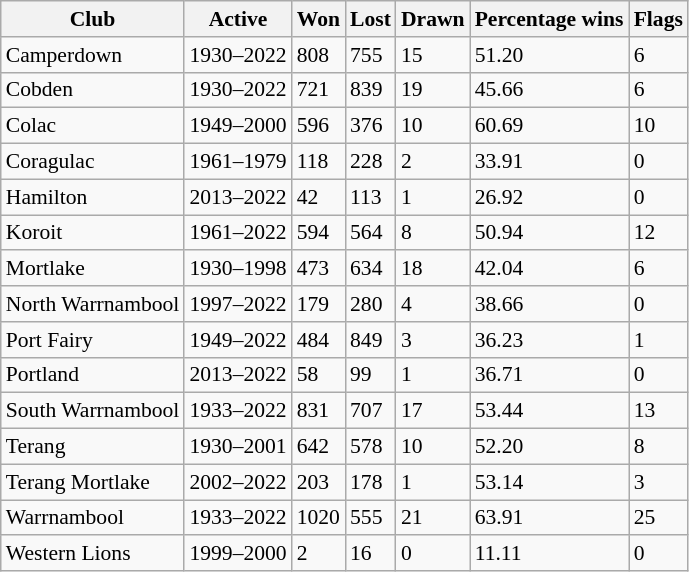<table class="wikitable sortable" style="font-size:90%">
<tr>
<th>Club</th>
<th>Active</th>
<th>Won</th>
<th>Lost</th>
<th>Drawn</th>
<th>Percentage wins</th>
<th>Flags</th>
</tr>
<tr>
<td>Camperdown</td>
<td>1930–2022</td>
<td>808</td>
<td>755</td>
<td>15</td>
<td>51.20</td>
<td>6</td>
</tr>
<tr>
<td>Cobden</td>
<td>1930–2022</td>
<td>721</td>
<td>839</td>
<td>19</td>
<td>45.66</td>
<td>6</td>
</tr>
<tr>
<td>Colac</td>
<td>1949–2000</td>
<td>596</td>
<td>376</td>
<td>10</td>
<td>60.69</td>
<td>10</td>
</tr>
<tr>
<td>Coragulac</td>
<td>1961–1979</td>
<td>118</td>
<td>228</td>
<td>2</td>
<td>33.91</td>
<td>0</td>
</tr>
<tr>
<td>Hamilton</td>
<td>2013–2022</td>
<td>42</td>
<td>113</td>
<td>1</td>
<td>26.92</td>
<td>0</td>
</tr>
<tr>
<td>Koroit</td>
<td>1961–2022</td>
<td>594</td>
<td>564</td>
<td>8</td>
<td>50.94</td>
<td>12</td>
</tr>
<tr>
<td>Mortlake</td>
<td>1930–1998</td>
<td>473</td>
<td>634</td>
<td>18</td>
<td>42.04</td>
<td>6</td>
</tr>
<tr>
<td>North Warrnambool</td>
<td>1997–2022</td>
<td>179</td>
<td>280</td>
<td>4</td>
<td>38.66</td>
<td>0</td>
</tr>
<tr>
<td>Port Fairy</td>
<td>1949–2022</td>
<td>484</td>
<td>849</td>
<td>3</td>
<td>36.23</td>
<td>1</td>
</tr>
<tr>
<td>Portland</td>
<td>2013–2022</td>
<td>58</td>
<td>99</td>
<td>1</td>
<td>36.71</td>
<td>0</td>
</tr>
<tr>
<td>South Warrnambool</td>
<td>1933–2022</td>
<td>831</td>
<td>707</td>
<td>17</td>
<td>53.44</td>
<td>13</td>
</tr>
<tr>
<td>Terang</td>
<td>1930–2001</td>
<td>642</td>
<td>578</td>
<td>10</td>
<td>52.20</td>
<td>8</td>
</tr>
<tr>
<td>Terang Mortlake</td>
<td>2002–2022</td>
<td>203</td>
<td>178</td>
<td>1</td>
<td>53.14</td>
<td>3</td>
</tr>
<tr>
<td>Warrnambool</td>
<td>1933–2022</td>
<td>1020</td>
<td>555</td>
<td>21</td>
<td>63.91</td>
<td>25</td>
</tr>
<tr>
<td>Western Lions</td>
<td>1999–2000</td>
<td>2</td>
<td>16</td>
<td>0</td>
<td>11.11</td>
<td>0</td>
</tr>
</table>
